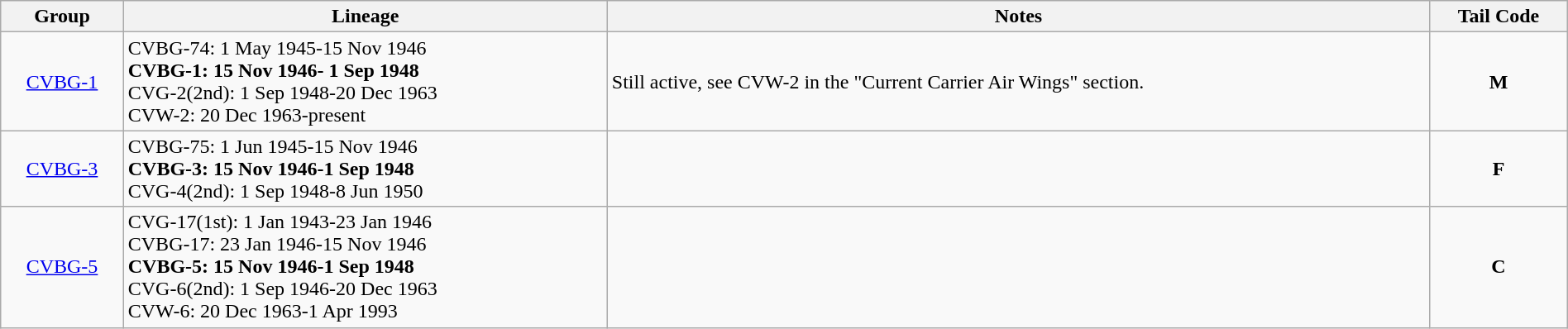<table class="wikitable" width=100% style="text-align: left">
<tr>
<th colspan=1>Group</th>
<th>Lineage</th>
<th>Notes</th>
<th>Tail Code</th>
</tr>
<tr>
<td align=center><a href='#'>CVBG-1</a></td>
<td>CVBG-74: 1 May 1945-15 Nov 1946<br><strong>CVBG-1: 15 Nov 1946- 1 Sep 1948</strong><br>CVG-2(2nd): 1 Sep 1948-20 Dec 1963<br>CVW-2: 20 Dec 1963-present</td>
<td>Still active, see CVW-2 in the "Current Carrier Air Wings" section.</td>
<td align=center><strong>M</strong></td>
</tr>
<tr>
<td align=center><a href='#'>CVBG-3</a></td>
<td>CVBG-75: 1 Jun 1945-15 Nov 1946<br><strong>CVBG-3: 15 Nov 1946-1 Sep 1948</strong><br>CVG-4(2nd): 1 Sep 1948-8 Jun 1950</td>
<td></td>
<td align=center><strong>F</strong></td>
</tr>
<tr>
<td align=center><a href='#'>CVBG-5</a></td>
<td style="white-space: nowrap;">CVG-17(1st): 1 Jan 1943-23 Jan 1946<br>CVBG-17: 23 Jan 1946-15 Nov 1946<br><strong>CVBG-5: 15 Nov 1946-1 Sep 1948</strong><br>CVG-6(2nd): 1 Sep 1946-20 Dec 1963<br>CVW-6: 20 Dec 1963-1 Apr 1993</td>
<td></td>
<td align=center><strong>C</strong></td>
</tr>
</table>
